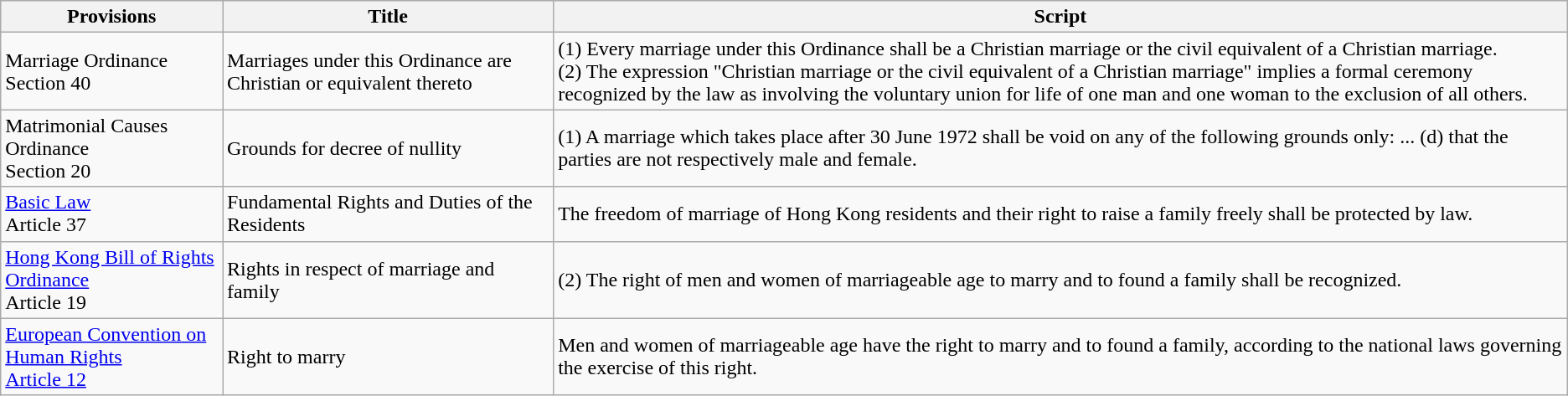<table class="wikitable">
<tr>
<th>Provisions</th>
<th>Title</th>
<th>Script</th>
</tr>
<tr>
<td>Marriage Ordinance <br> Section 40</td>
<td>Marriages under this Ordinance are Christian or equivalent thereto</td>
<td>(1)	Every marriage under this Ordinance shall be a Christian marriage or the civil equivalent of a Christian marriage.<br>(2)	The expression "Christian marriage or the civil equivalent of a Christian marriage" implies a formal ceremony recognized by the law as involving the voluntary union for life of one man and one woman to the exclusion of all others.</td>
</tr>
<tr>
<td>Matrimonial Causes Ordinance <br> Section 20</td>
<td>Grounds for decree of nullity</td>
<td>(1)	A marriage which takes place after 30 June 1972 shall be void on any of the following grounds only: ... (d) that the parties are not respectively male and female.</td>
</tr>
<tr>
<td><a href='#'>Basic Law</a> <br> Article 37</td>
<td>Fundamental Rights and Duties of the Residents</td>
<td>The freedom of marriage of Hong Kong residents and their right to raise a family freely shall be protected by law.</td>
</tr>
<tr>
<td><a href='#'>Hong Kong Bill of Rights Ordinance</a> <br> Article 19</td>
<td>Rights in respect of marriage and family</td>
<td>(2)	The right of men and women of marriageable age to marry and to found a family shall be recognized.</td>
</tr>
<tr>
<td><a href='#'>European Convention on Human Rights <br> Article 12</a></td>
<td>Right to marry</td>
<td>Men and women of marriageable age have the right to marry and to found a family, according to the national laws governing the exercise of this right.</td>
</tr>
</table>
